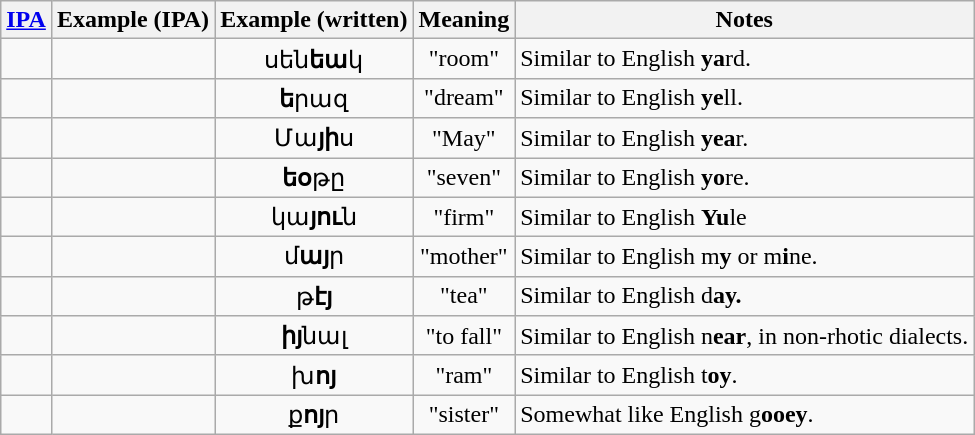<table class="wikitable">
<tr>
<th><a href='#'>IPA</a></th>
<th>Example (IPA)</th>
<th>Example (written)</th>
<th>Meaning</th>
<th>Notes</th>
</tr>
<tr>
<td class="nounderlines" style="text-align:center;font-size:120%"></td>
<td style="text-align:center;"></td>
<td style="text-align:center;">սեն<strong>եա</strong>կ</td>
<td style="text-align:center;">"room"</td>
<td>Similar to English <strong>ya</strong>rd.</td>
</tr>
<tr>
<td class="nounderlines" style="text-align:center;font-size:120%"></td>
<td style="text-align:center;"></td>
<td style="text-align:center;"><strong>ե</strong>րազ</td>
<td style="text-align:center;">"dream"</td>
<td>Similar to English <strong>ye</strong>ll.</td>
</tr>
<tr>
<td class="nounderlines" style="text-align:center;font-size:120%"></td>
<td style="text-align:center;"></td>
<td style="text-align:center;">Մա<strong>յի</strong>ս</td>
<td style="text-align:center;">"May"</td>
<td>Similar to English <strong>yea</strong>r.</td>
</tr>
<tr>
<td class="nounderlines" style="text-align:center;font-size:120%"></td>
<td style="text-align:center;"></td>
<td style="text-align:center;"><strong>եօ</strong>թը</td>
<td style="text-align:center;">"seven"</td>
<td>Similar to English <strong>yo</strong>re.</td>
</tr>
<tr>
<td class="nounderlines" style="text-align:center;font-size:120%"></td>
<td style="text-align:center;"></td>
<td style="text-align:center;">կա<strong>յու</strong>ն</td>
<td style="text-align:center;">"firm"</td>
<td>Similar to English <strong>Yu</strong>le</td>
</tr>
<tr>
<td class="nounderlines" style="text-align:center;font-size:120%"></td>
<td style="text-align:center;"></td>
<td style="text-align:center;">մ<strong>այ</strong>ր</td>
<td style="text-align:center;">"mother"</td>
<td>Similar to English m<strong>y</strong> or m<strong>i</strong>ne.</td>
</tr>
<tr>
<td class="nounderlines" style="text-align:center;font-size:120%"></td>
<td style="text-align:center;"></td>
<td style="text-align:center;">թ<strong>էյ</strong></td>
<td style="text-align:center;">"tea"</td>
<td>Similar to English d<strong>ay.</strong></td>
</tr>
<tr>
<td class="nounderlines" style="text-align:center;font-size:120%"></td>
<td style="text-align:center;"></td>
<td style="text-align:center;"><strong>իյ</strong>նալ</td>
<td style="text-align:center;">"to fall"</td>
<td>Similar to English n<strong>ear</strong>, in non-rhotic dialects.</td>
</tr>
<tr>
<td class="nounderlines" style="text-align:center;font-size:120%"></td>
<td style="text-align:center;"></td>
<td style="text-align:center;">խ<strong>ոյ</strong></td>
<td style="text-align:center;">"ram"</td>
<td>Similar to English t<strong>oy</strong>.</td>
</tr>
<tr>
<td class="nounderlines" style="text-align:center;font-size:120%"></td>
<td style="text-align:center;"></td>
<td style="text-align:center;">ք<strong>ոյ</strong>ր</td>
<td style="text-align:center;">"sister"</td>
<td>Somewhat like English g<strong>ooey</strong>.</td>
</tr>
</table>
